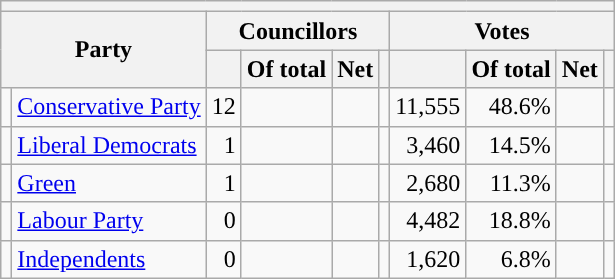<table class="wikitable sortable" style="text-align:center;">
<tr>
<th colspan="10"></th>
</tr>
<tr>
<th colspan="2" rowspan="2">Party</th>
<th colspan="4">Councillors</th>
<th colspan="4">Votes</th>
</tr>
<tr>
<th></th>
<th>Of total</th>
<th>Net</th>
<th class="unsortable"></th>
<th></th>
<th>Of total</th>
<th>Net</th>
<th class="unsortable"></th>
</tr>
<tr>
<td style="background:"></td>
<td style="text-align:left;"><a href='#'>Conservative Party</a></td>
<td style="text-align:right;">12</td>
<td style="text-align:right;"></td>
<td style="text-align:right;"></td>
<td data-sort-value=""></td>
<td style="text-align:right;">11,555</td>
<td style="text-align:right;">48.6%</td>
<td style="text-align:right;"></td>
<td></td>
</tr>
<tr>
<td style="background:"></td>
<td style="text-align:left;"><a href='#'>Liberal Democrats</a></td>
<td style="text-align:right;">1</td>
<td style="text-align:right;"></td>
<td style="text-align:right;"></td>
<td data-sort-value=""></td>
<td style="text-align:right;">3,460</td>
<td style="text-align:right;">14.5%</td>
<td style="text-align:right;"></td>
<td></td>
</tr>
<tr>
<td style="background:"></td>
<td style="text-align:left;"><a href='#'>Green</a></td>
<td style="text-align:right;">1</td>
<td style="text-align:right;"></td>
<td style="text-align:right;"></td>
<td data-sort-value=""></td>
<td style="text-align:right;">2,680</td>
<td style="text-align:right;">11.3%</td>
<td style="text-align:right;"></td>
<td></td>
</tr>
<tr>
<td style="background:"></td>
<td style="text-align:left;"><a href='#'>Labour Party</a></td>
<td style="text-align:right;">0</td>
<td style="text-align:right;"></td>
<td style="text-align:right;"></td>
<td data-sort-value=""></td>
<td style="text-align:right;">4,482</td>
<td style="text-align:right;">18.8%</td>
<td style="text-align:right;"></td>
<td></td>
</tr>
<tr>
<td style="background:"></td>
<td style="text-align:left;"><a href='#'>Independents</a></td>
<td style="text-align:right;">0</td>
<td style="text-align:right;"></td>
<td style="text-align:right;"></td>
<td data-sort-value=""></td>
<td style="text-align:right;">1,620</td>
<td style="text-align:right;">6.8%</td>
<td style="text-align:right;"></td>
<td></td>
</tr>
</table>
